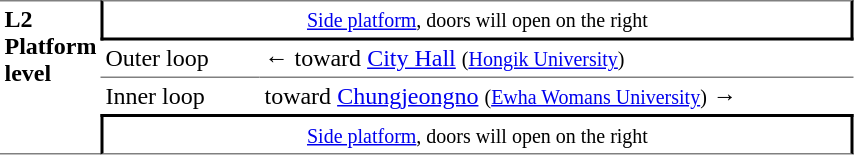<table table border=0 cellspacing=0 cellpadding=3>
<tr>
<td style="border-top:solid 1px gray;border-bottom:solid 1px gray;" width=50 rowspan=10 valign=top><strong>L2<br>Platform level</strong></td>
<td style="border-top:solid 1px gray;border-right:solid 2px black;border-left:solid 2px black;border-bottom:solid 2px black;text-align:center;" colspan=2><small><a href='#'>Side platform</a>, doors will open on the right </small></td>
</tr>
<tr>
<td style="border-bottom:solid 1px gray;" width=100>Outer loop</td>
<td style="border-bottom:solid 1px gray;" width=390>←  toward <a href='#'>City Hall</a> <small>(<a href='#'>Hongik University</a>)</small></td>
</tr>
<tr>
<td>Inner loop</td>
<td>  toward <a href='#'>Chungjeongno</a> <small>(<a href='#'>Ewha Womans University</a>)</small> →</td>
</tr>
<tr>
<td style="border-top:solid 2px black;border-right:solid 2px black;border-left:solid 2px black;border-bottom:solid 1px gray;text-align:center;" colspan=2><small><a href='#'>Side platform</a>, doors will open on the right </small></td>
</tr>
</table>
